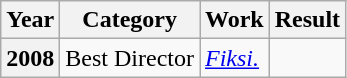<table class="wikitable plainrowheaders sortable">
<tr>
<th>Year</th>
<th>Category</th>
<th>Work</th>
<th>Result</th>
</tr>
<tr>
<th>2008</th>
<td>Best Director</td>
<td><em><a href='#'>Fiksi.</a></em></td>
<td></td>
</tr>
</table>
